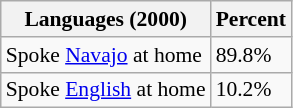<table class="wikitable sortable collapsible" style="font-size: 90%;">
<tr>
<th>Languages (2000) </th>
<th>Percent</th>
</tr>
<tr>
<td>Spoke <a href='#'>Navajo</a> at home</td>
<td>89.8%</td>
</tr>
<tr>
<td>Spoke <a href='#'>English</a> at home</td>
<td>10.2%</td>
</tr>
</table>
